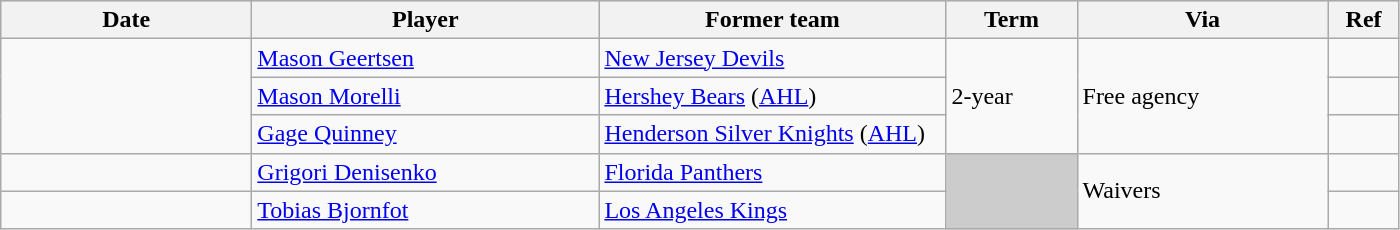<table class="wikitable">
<tr style="background:#ddd; text-align:center;">
<th style="width: 10em;">Date</th>
<th style="width: 14em;">Player</th>
<th style="width: 14em;">Former team</th>
<th style="width: 5em;">Term</th>
<th style="width: 10em;">Via</th>
<th style="width: 2.5em;">Ref</th>
</tr>
<tr>
<td rowspan=3></td>
<td><a href='#'>Mason Geertsen</a></td>
<td><a href='#'>New Jersey Devils</a></td>
<td rowspan=3>2-year</td>
<td rowspan=3>Free agency</td>
<td></td>
</tr>
<tr>
<td><a href='#'>Mason Morelli</a></td>
<td><a href='#'>Hershey Bears</a> (<a href='#'>AHL</a>)</td>
<td></td>
</tr>
<tr>
<td><a href='#'>Gage Quinney</a></td>
<td><a href='#'>Henderson Silver Knights</a> (<a href='#'>AHL</a>)</td>
<td></td>
</tr>
<tr>
<td></td>
<td><a href='#'>Grigori Denisenko</a></td>
<td><a href='#'>Florida Panthers</a></td>
<td rowspan="2" style="background:#ccc;"></td>
<td rowspan="2">Waivers</td>
<td></td>
</tr>
<tr>
<td></td>
<td><a href='#'>Tobias Bjornfot</a></td>
<td><a href='#'>Los Angeles Kings</a></td>
<td></td>
</tr>
</table>
